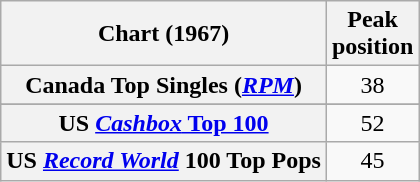<table class="wikitable sortable plainrowheaders" style="text-align:center">
<tr>
<th>Chart (1967)</th>
<th>Peak<br>position</th>
</tr>
<tr>
<th scope="row">Canada Top Singles (<em><a href='#'>RPM</a></em>)</th>
<td style="text-align:center;">38</td>
</tr>
<tr>
</tr>
<tr>
<th scope="row">US <a href='#'><em>Cashbox</em> Top 100</a></th>
<td style="text-align:center;">52</td>
</tr>
<tr>
<th scope="row">US <em><a href='#'>Record World</a></em> 100 Top Pops</th>
<td style="text-align:center;">45</td>
</tr>
</table>
